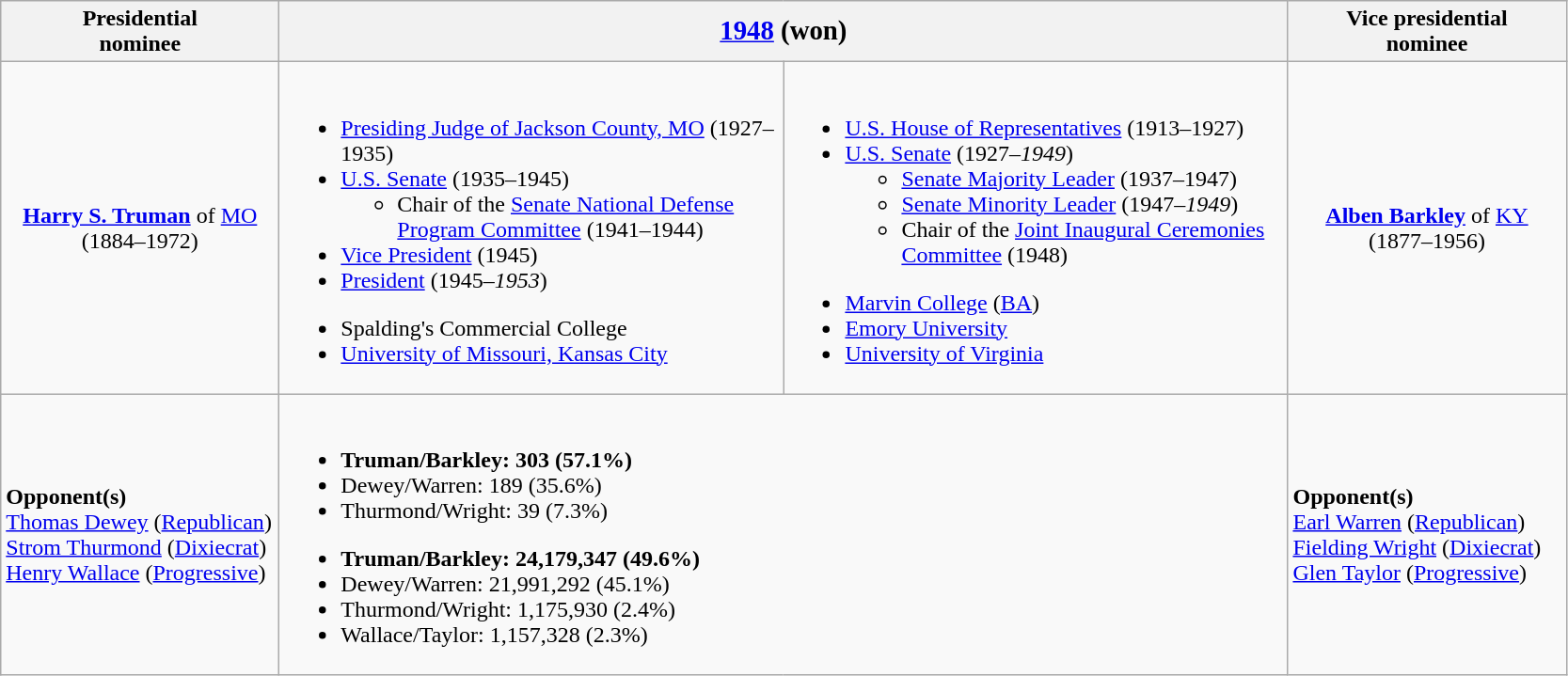<table class="wikitable">
<tr>
<th width=190>Presidential<br>nominee</th>
<th colspan=2><big><a href='#'>1948</a> (won)</big></th>
<th width=190>Vice presidential<br>nominee</th>
</tr>
<tr>
<td style="text-align:center;"><strong><a href='#'>Harry S. Truman</a></strong> of <a href='#'>MO</a><br>(1884–1972)<br></td>
<td width=350><br><ul><li><a href='#'>Presiding Judge of Jackson County, MO</a> (1927–1935)</li><li><a href='#'>U.S. Senate</a> (1935–1945)<ul><li>Chair of the <a href='#'>Senate National Defense Program Committee</a> (1941–1944)</li></ul></li><li><a href='#'>Vice President</a> (1945)</li><li><a href='#'>President</a> (1945–<em>1953</em>)</li></ul><ul><li>Spalding's Commercial College</li><li><a href='#'>University of Missouri, Kansas City</a></li></ul></td>
<td width=350><br><ul><li><a href='#'>U.S. House of Representatives</a> (1913–1927)</li><li><a href='#'>U.S. Senate</a> (1927–<em>1949</em>)<ul><li><a href='#'>Senate Majority Leader</a> (1937–1947)</li><li><a href='#'>Senate Minority Leader</a> (1947–<em>1949</em>)</li><li>Chair of the <a href='#'>Joint Inaugural Ceremonies Committee</a> (1948)</li></ul></li></ul><ul><li><a href='#'>Marvin College</a> (<a href='#'>BA</a>)</li><li><a href='#'>Emory University</a></li><li><a href='#'>University of Virginia</a></li></ul></td>
<td style="text-align:center;"><strong><a href='#'>Alben Barkley</a></strong> of <a href='#'>KY</a><br>(1877–1956)<br></td>
</tr>
<tr>
<td><strong>Opponent(s)</strong><br><a href='#'>Thomas Dewey</a> (<a href='#'>Republican</a>)<br><a href='#'>Strom Thurmond</a> (<a href='#'>Dixiecrat</a>)<br><a href='#'>Henry Wallace</a> (<a href='#'>Progressive</a>)</td>
<td colspan=2><br><ul><li><strong>Truman/Barkley: 303 (57.1%)</strong></li><li>Dewey/Warren: 189 (35.6%)</li><li>Thurmond/Wright: 39 (7.3%)</li></ul><ul><li><strong>Truman/Barkley: 24,179,347 (49.6%)</strong></li><li>Dewey/Warren: 21,991,292 (45.1%)</li><li>Thurmond/Wright: 1,175,930 (2.4%)</li><li>Wallace/Taylor: 1,157,328 (2.3%)</li></ul></td>
<td><strong>Opponent(s)</strong><br><a href='#'>Earl Warren</a> (<a href='#'>Republican</a>)<br><a href='#'>Fielding Wright</a> (<a href='#'>Dixiecrat</a>)<br><a href='#'>Glen Taylor</a> (<a href='#'>Progressive</a>)</td>
</tr>
</table>
